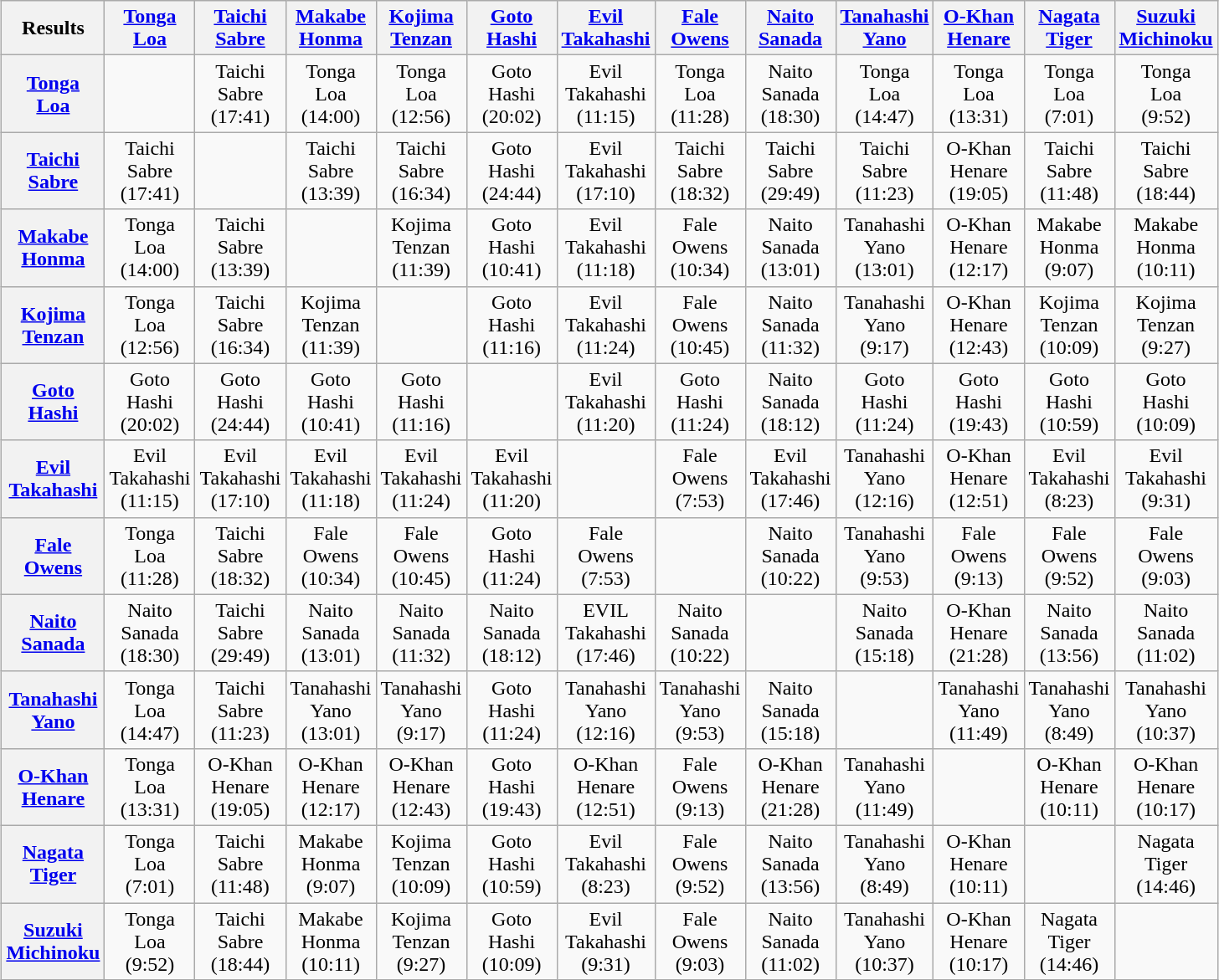<table class="wikitable" style="text-align:center; margin: 1em auto 1em auto">
<tr align="center">
<th>Results</th>
<th><a href='#'>Tonga</a><br><a href='#'>Loa</a></th>
<th><a href='#'>Taichi</a><br><a href='#'>Sabre</a></th>
<th><a href='#'>Makabe</a><br><a href='#'>Honma</a></th>
<th><a href='#'>Kojima</a><br><a href='#'>Tenzan</a></th>
<th><a href='#'>Goto</a><br><a href='#'>Hashi</a></th>
<th><a href='#'>Evil</a><br><a href='#'>Takahashi</a></th>
<th><a href='#'>Fale</a><br><a href='#'>Owens</a></th>
<th><a href='#'>Naito</a><br><a href='#'>Sanada</a></th>
<th><a href='#'>Tanahashi</a><br><a href='#'>Yano</a></th>
<th><a href='#'>O-Khan</a><br><a href='#'>Henare</a></th>
<th><a href='#'>Nagata</a><br><a href='#'>Tiger</a></th>
<th><a href='#'>Suzuki</a><br><a href='#'>Michinoku</a></th>
</tr>
<tr align="center">
<th><a href='#'>Tonga</a><br><a href='#'>Loa</a></th>
<td></td>
<td>Taichi<br>Sabre<br>(17:41)</td>
<td>Tonga<br>Loa<br>(14:00)</td>
<td>Tonga<br>Loa<br>(12:56)</td>
<td>Goto<br>Hashi<br>(20:02)</td>
<td>Evil<br>Takahashi<br>(11:15)</td>
<td>Tonga<br>Loa<br>(11:28)</td>
<td>Naito<br>Sanada<br>(18:30)</td>
<td>Tonga<br>Loa<br>(14:47)</td>
<td>Tonga<br>Loa<br>(13:31)</td>
<td>Tonga<br>Loa<br>(7:01)</td>
<td>Tonga<br>Loa<br>(9:52)</td>
</tr>
<tr align="center">
<th><a href='#'>Taichi</a><br><a href='#'>Sabre</a></th>
<td>Taichi<br>Sabre<br>(17:41)</td>
<td></td>
<td>Taichi<br>Sabre<br>(13:39)</td>
<td>Taichi<br>Sabre<br>(16:34)</td>
<td>Goto<br>Hashi<br>(24:44)</td>
<td>Evil<br>Takahashi<br>(17:10)</td>
<td>Taichi<br>Sabre<br>(18:32)</td>
<td>Taichi<br>Sabre<br>(29:49)</td>
<td>Taichi<br>Sabre<br>(11:23)</td>
<td>O-Khan<br>Henare<br>(19:05)</td>
<td>Taichi<br>Sabre<br>(11:48)</td>
<td>Taichi<br>Sabre<br>(18:44)</td>
</tr>
<tr align="center">
<th><a href='#'>Makabe</a><br><a href='#'>Honma</a></th>
<td>Tonga<br>Loa<br>(14:00)</td>
<td>Taichi<br>Sabre<br>(13:39)</td>
<td></td>
<td>Kojima<br>Tenzan<br>(11:39)</td>
<td>Goto<br>Hashi<br>(10:41)</td>
<td>Evil<br>Takahashi<br>(11:18)</td>
<td>Fale<br>Owens<br>(10:34)</td>
<td>Naito<br>Sanada<br>(13:01)</td>
<td>Tanahashi<br>Yano<br>(13:01)</td>
<td>O-Khan<br>Henare<br>(12:17)</td>
<td>Makabe<br>Honma<br>(9:07)</td>
<td>Makabe<br>Honma<br>(10:11)</td>
</tr>
<tr align="center">
<th><a href='#'>Kojima</a><br><a href='#'>Tenzan</a></th>
<td>Tonga<br>Loa<br>(12:56)</td>
<td>Taichi<br>Sabre<br>(16:34)</td>
<td>Kojima<br>Tenzan<br>(11:39)</td>
<td></td>
<td>Goto<br>Hashi<br>(11:16)</td>
<td>Evil<br>Takahashi<br>(11:24)</td>
<td>Fale<br>Owens<br>(10:45)</td>
<td>Naito<br>Sanada<br>(11:32)</td>
<td>Tanahashi<br>Yano<br>(9:17)</td>
<td>O-Khan<br>Henare<br>(12:43)</td>
<td>Kojima<br>Tenzan<br>(10:09)</td>
<td>Kojima<br>Tenzan<br>(9:27)</td>
</tr>
<tr align="center">
<th><a href='#'>Goto</a><br><a href='#'>Hashi</a></th>
<td>Goto<br>Hashi<br>(20:02)</td>
<td>Goto<br>Hashi<br>(24:44)</td>
<td>Goto<br>Hashi<br>(10:41)</td>
<td>Goto<br>Hashi<br>(11:16)</td>
<td></td>
<td>Evil<br>Takahashi<br>(11:20)</td>
<td>Goto<br>Hashi<br>(11:24)</td>
<td>Naito<br>Sanada<br>(18:12)</td>
<td>Goto<br>Hashi<br>(11:24)</td>
<td>Goto<br>Hashi<br>(19:43)</td>
<td>Goto<br>Hashi<br>(10:59)</td>
<td>Goto<br>Hashi<br>(10:09)</td>
</tr>
<tr align="center">
<th><a href='#'>Evil</a><br><a href='#'>Takahashi</a></th>
<td>Evil<br>Takahashi<br>(11:15)</td>
<td>Evil<br>Takahashi<br>(17:10)</td>
<td>Evil<br>Takahashi<br>(11:18)</td>
<td>Evil<br>Takahashi<br>(11:24)</td>
<td>Evil<br>Takahashi<br>(11:20)</td>
<td></td>
<td>Fale<br>Owens<br>(7:53)</td>
<td>Evil<br>Takahashi<br>(17:46)</td>
<td>Tanahashi<br>Yano<br>(12:16)</td>
<td>O-Khan<br>Henare<br>(12:51)</td>
<td>Evil<br>Takahashi<br>(8:23)</td>
<td>Evil<br>Takahashi<br>(9:31)</td>
</tr>
<tr align="center">
<th><a href='#'>Fale</a><br><a href='#'>Owens</a></th>
<td>Tonga<br>Loa<br>(11:28)</td>
<td>Taichi<br>Sabre<br>(18:32)</td>
<td>Fale<br>Owens<br>(10:34)</td>
<td>Fale<br>Owens<br>(10:45)</td>
<td>Goto<br>Hashi<br>(11:24)</td>
<td>Fale<br>Owens<br>(7:53)</td>
<td></td>
<td>Naito<br>Sanada<br>(10:22)</td>
<td>Tanahashi<br>Yano<br>(9:53)</td>
<td>Fale<br>Owens<br>(9:13)</td>
<td>Fale<br>Owens<br>(9:52)</td>
<td>Fale<br>Owens<br>(9:03)</td>
</tr>
<tr align="center">
<th><a href='#'>Naito</a><br><a href='#'>Sanada</a></th>
<td>Naito<br>Sanada<br>(18:30)</td>
<td>Taichi<br>Sabre<br>(29:49)</td>
<td>Naito<br>Sanada<br>(13:01)</td>
<td>Naito<br>Sanada<br>(11:32)</td>
<td>Naito<br>Sanada<br>(18:12)</td>
<td>EVIL<br>Takahashi<br>(17:46)</td>
<td>Naito<br>Sanada<br>(10:22)</td>
<td></td>
<td>Naito<br>Sanada<br>(15:18)</td>
<td>O-Khan<br>Henare<br>(21:28)</td>
<td>Naito<br>Sanada<br>(13:56)</td>
<td>Naito<br>Sanada<br>(11:02)</td>
</tr>
<tr align="center">
<th><a href='#'>Tanahashi</a><br><a href='#'>Yano</a></th>
<td>Tonga<br>Loa<br>(14:47)</td>
<td>Taichi<br>Sabre<br>(11:23)</td>
<td>Tanahashi<br>Yano<br>(13:01)</td>
<td>Tanahashi<br>Yano<br>(9:17)</td>
<td>Goto<br>Hashi<br>(11:24)</td>
<td>Tanahashi<br>Yano<br>(12:16)</td>
<td>Tanahashi<br>Yano<br>(9:53)</td>
<td>Naito<br>Sanada<br>(15:18)</td>
<td></td>
<td>Tanahashi<br>Yano<br>(11:49)</td>
<td>Tanahashi<br>Yano<br>(8:49)</td>
<td>Tanahashi<br>Yano<br>(10:37)</td>
</tr>
<tr align="center">
<th><a href='#'>O-Khan</a><br><a href='#'>Henare</a></th>
<td>Tonga<br>Loa<br>(13:31)</td>
<td>O-Khan<br>Henare<br>(19:05)</td>
<td>O-Khan<br>Henare<br>(12:17)</td>
<td>O-Khan<br>Henare<br>(12:43)</td>
<td>Goto<br>Hashi<br>(19:43)</td>
<td>O-Khan<br>Henare<br>(12:51)</td>
<td>Fale<br>Owens<br>(9:13)</td>
<td>O-Khan<br>Henare<br>(21:28)</td>
<td>Tanahashi<br>Yano<br>(11:49)</td>
<td></td>
<td>O-Khan<br>Henare<br>(10:11)</td>
<td>O-Khan<br>Henare<br>(10:17)</td>
</tr>
<tr align="center">
<th><a href='#'>Nagata</a><br><a href='#'>Tiger</a></th>
<td>Tonga<br>Loa<br>(7:01)</td>
<td>Taichi<br>Sabre<br>(11:48)</td>
<td>Makabe<br>Honma<br>(9:07)</td>
<td>Kojima<br>Tenzan<br>(10:09)</td>
<td>Goto<br>Hashi<br>(10:59)</td>
<td>Evil<br>Takahashi<br>(8:23)</td>
<td>Fale<br>Owens<br>(9:52)</td>
<td>Naito<br>Sanada<br>(13:56)</td>
<td>Tanahashi<br>Yano<br>(8:49)</td>
<td>O-Khan<br>Henare<br>(10:11)</td>
<td></td>
<td>Nagata<br>Tiger<br>(14:46)</td>
</tr>
<tr align="center">
<th><a href='#'>Suzuki</a><br><a href='#'>Michinoku</a></th>
<td>Tonga<br>Loa<br>(9:52)</td>
<td>Taichi<br>Sabre<br>(18:44)</td>
<td>Makabe<br>Honma<br>(10:11)</td>
<td>Kojima<br>Tenzan<br>(9:27)</td>
<td>Goto<br>Hashi<br>(10:09)</td>
<td>Evil<br>Takahashi<br>(9:31)</td>
<td>Fale<br>Owens<br>(9:03)</td>
<td>Naito<br>Sanada<br>(11:02)</td>
<td>Tanahashi<br>Yano<br>(10:37)</td>
<td>O-Khan<br>Henare<br>(10:17)</td>
<td>Nagata<br>Tiger<br>(14:46)</td>
<td></td>
</tr>
</table>
